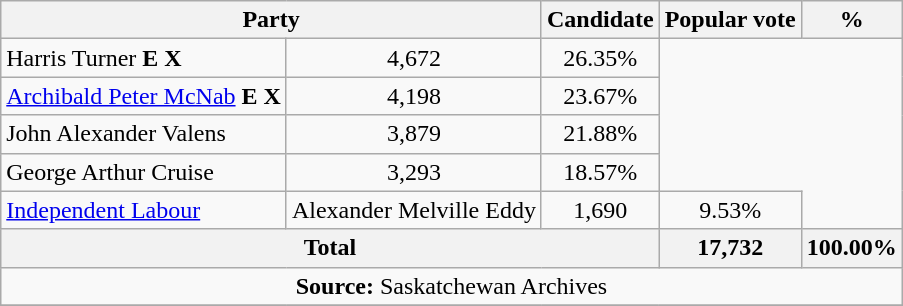<table class="wikitable">
<tr>
<th colspan="2">Party</th>
<th>Candidate</th>
<th>Popular vote</th>
<th>%</th>
</tr>
<tr>
<td>Harris Turner <strong>E X</strong></td>
<td align=center>4,672</td>
<td align=center>26.35%</td>
</tr>
<tr>
<td><a href='#'>Archibald Peter McNab</a>  <strong>E X</strong></td>
<td align=center>4,198</td>
<td align=center>23.67%</td>
</tr>
<tr>
<td>John Alexander Valens</td>
<td align=center>3,879</td>
<td align=center>21.88%</td>
</tr>
<tr>
<td>George Arthur Cruise</td>
<td align=center>3,293</td>
<td align=center>18.57%</td>
</tr>
<tr>
<td><a href='#'>Independent Labour</a></td>
<td>Alexander Melville Eddy</td>
<td align=center>1,690</td>
<td align=center>9.53%</td>
</tr>
<tr>
<th colspan=3>Total</th>
<th>17,732</th>
<th>100.00%</th>
</tr>
<tr>
<td align="center" colspan=5><strong>Source:</strong> Saskatchewan Archives</td>
</tr>
<tr>
</tr>
</table>
